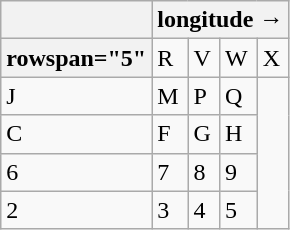<table class="wikitable">
<tr>
<th></th>
<th colspan="4">longitude →</th>
</tr>
<tr>
<th>rowspan="5" </th>
<td>R</td>
<td>V</td>
<td>W</td>
<td>X</td>
</tr>
<tr>
<td>J</td>
<td>M</td>
<td>P</td>
<td>Q</td>
</tr>
<tr>
<td>C</td>
<td>F</td>
<td>G</td>
<td>H</td>
</tr>
<tr>
<td>6</td>
<td>7</td>
<td>8</td>
<td>9</td>
</tr>
<tr>
<td>2</td>
<td>3</td>
<td>4</td>
<td>5</td>
</tr>
</table>
